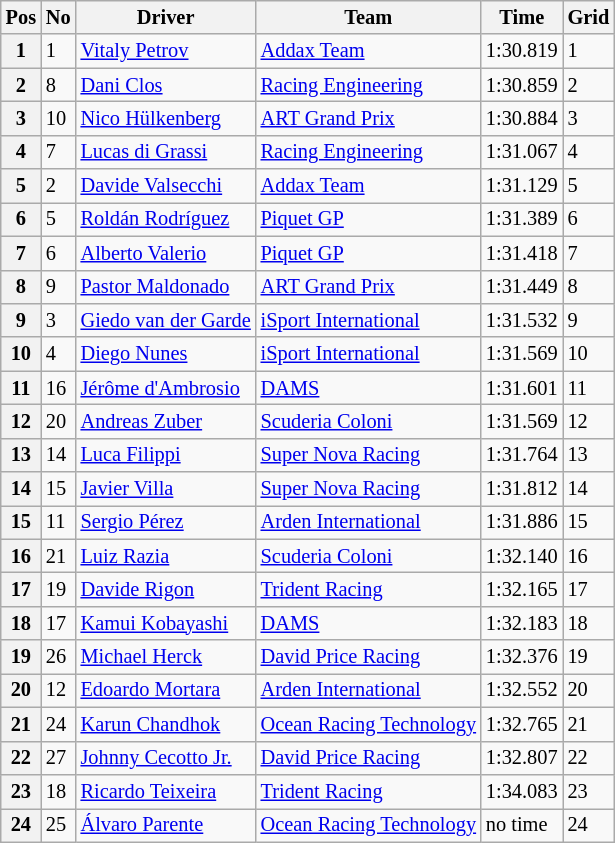<table class="wikitable" style="font-size: 85%">
<tr>
<th>Pos</th>
<th>No</th>
<th>Driver</th>
<th>Team</th>
<th>Time</th>
<th>Grid</th>
</tr>
<tr>
<th>1</th>
<td>1</td>
<td> <a href='#'>Vitaly Petrov</a></td>
<td><a href='#'>Addax Team</a></td>
<td>1:30.819</td>
<td>1</td>
</tr>
<tr>
<th>2</th>
<td>8</td>
<td> <a href='#'>Dani Clos</a></td>
<td><a href='#'>Racing Engineering</a></td>
<td>1:30.859</td>
<td>2</td>
</tr>
<tr>
<th>3</th>
<td>10</td>
<td> <a href='#'>Nico Hülkenberg</a></td>
<td><a href='#'>ART Grand Prix</a></td>
<td>1:30.884</td>
<td>3</td>
</tr>
<tr>
<th>4</th>
<td>7</td>
<td> <a href='#'>Lucas di Grassi</a></td>
<td><a href='#'>Racing Engineering</a></td>
<td>1:31.067</td>
<td>4</td>
</tr>
<tr>
<th>5</th>
<td>2</td>
<td> <a href='#'>Davide Valsecchi</a></td>
<td><a href='#'>Addax Team</a></td>
<td>1:31.129</td>
<td>5</td>
</tr>
<tr>
<th>6</th>
<td>5</td>
<td> <a href='#'>Roldán Rodríguez</a></td>
<td><a href='#'>Piquet GP</a></td>
<td>1:31.389</td>
<td>6</td>
</tr>
<tr>
<th>7</th>
<td>6</td>
<td> <a href='#'>Alberto Valerio</a></td>
<td><a href='#'>Piquet GP</a></td>
<td>1:31.418</td>
<td>7</td>
</tr>
<tr>
<th>8</th>
<td>9</td>
<td> <a href='#'>Pastor Maldonado</a></td>
<td><a href='#'>ART Grand Prix</a></td>
<td>1:31.449</td>
<td>8</td>
</tr>
<tr>
<th>9</th>
<td>3</td>
<td> <a href='#'>Giedo van der Garde</a></td>
<td><a href='#'>iSport International</a></td>
<td>1:31.532</td>
<td>9</td>
</tr>
<tr>
<th>10</th>
<td>4</td>
<td> <a href='#'>Diego Nunes</a></td>
<td><a href='#'>iSport International</a></td>
<td>1:31.569</td>
<td>10</td>
</tr>
<tr>
<th>11</th>
<td>16</td>
<td> <a href='#'>Jérôme d'Ambrosio</a></td>
<td><a href='#'>DAMS</a></td>
<td>1:31.601</td>
<td>11</td>
</tr>
<tr>
<th>12</th>
<td>20</td>
<td> <a href='#'>Andreas Zuber</a></td>
<td><a href='#'>Scuderia Coloni</a></td>
<td>1:31.569</td>
<td>12</td>
</tr>
<tr>
<th>13</th>
<td>14</td>
<td> <a href='#'>Luca Filippi</a></td>
<td><a href='#'>Super Nova Racing</a></td>
<td>1:31.764</td>
<td>13</td>
</tr>
<tr>
<th>14</th>
<td>15</td>
<td> <a href='#'>Javier Villa</a></td>
<td><a href='#'>Super Nova Racing</a></td>
<td>1:31.812</td>
<td>14</td>
</tr>
<tr>
<th>15</th>
<td>11</td>
<td> <a href='#'>Sergio Pérez</a></td>
<td><a href='#'>Arden International</a></td>
<td>1:31.886</td>
<td>15</td>
</tr>
<tr>
<th>16</th>
<td>21</td>
<td> <a href='#'>Luiz Razia</a></td>
<td><a href='#'>Scuderia Coloni</a></td>
<td>1:32.140</td>
<td>16</td>
</tr>
<tr>
<th>17</th>
<td>19</td>
<td> <a href='#'>Davide Rigon</a></td>
<td><a href='#'>Trident Racing</a></td>
<td>1:32.165</td>
<td>17</td>
</tr>
<tr>
<th>18</th>
<td>17</td>
<td> <a href='#'>Kamui Kobayashi</a></td>
<td><a href='#'>DAMS</a></td>
<td>1:32.183</td>
<td>18</td>
</tr>
<tr>
<th>19</th>
<td>26</td>
<td> <a href='#'>Michael Herck</a></td>
<td><a href='#'>David Price Racing</a></td>
<td>1:32.376</td>
<td>19</td>
</tr>
<tr>
<th>20</th>
<td>12</td>
<td> <a href='#'>Edoardo Mortara</a></td>
<td><a href='#'>Arden International</a></td>
<td>1:32.552</td>
<td>20</td>
</tr>
<tr>
<th>21</th>
<td>24</td>
<td> <a href='#'>Karun Chandhok</a></td>
<td><a href='#'>Ocean Racing Technology</a></td>
<td>1:32.765</td>
<td>21</td>
</tr>
<tr>
<th>22</th>
<td>27</td>
<td> <a href='#'>Johnny Cecotto Jr.</a></td>
<td><a href='#'>David Price Racing</a></td>
<td>1:32.807</td>
<td>22</td>
</tr>
<tr>
<th>23</th>
<td>18</td>
<td> <a href='#'>Ricardo Teixeira</a></td>
<td><a href='#'>Trident Racing</a></td>
<td>1:34.083</td>
<td>23</td>
</tr>
<tr>
<th>24</th>
<td>25</td>
<td> <a href='#'>Álvaro Parente</a></td>
<td><a href='#'>Ocean Racing Technology</a></td>
<td>no time</td>
<td>24</td>
</tr>
</table>
